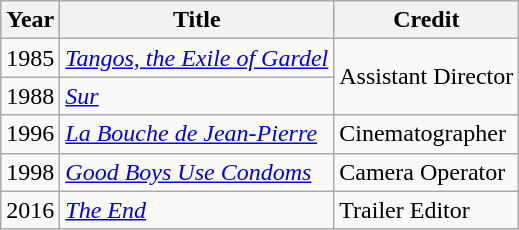<table class="wikitable sortable">
<tr align="center">
<th>Year</th>
<th>Title</th>
<th>Credit</th>
</tr>
<tr>
<td>1985</td>
<td><em><a href='#'>Tangos, the Exile of Gardel</a></em></td>
<td rowspan=2>Assistant Director</td>
</tr>
<tr>
<td>1988</td>
<td><em><a href='#'>Sur</a></em></td>
</tr>
<tr>
<td>1996</td>
<td><em><a href='#'>La Bouche de Jean-Pierre</a></em></td>
<td>Cinematographer</td>
</tr>
<tr>
<td>1998</td>
<td><em><a href='#'>Good Boys Use Condoms</a></em></td>
<td>Camera Operator</td>
</tr>
<tr>
<td>2016</td>
<td><a href='#'><em>The End</em></a></td>
<td>Trailer Editor</td>
</tr>
</table>
